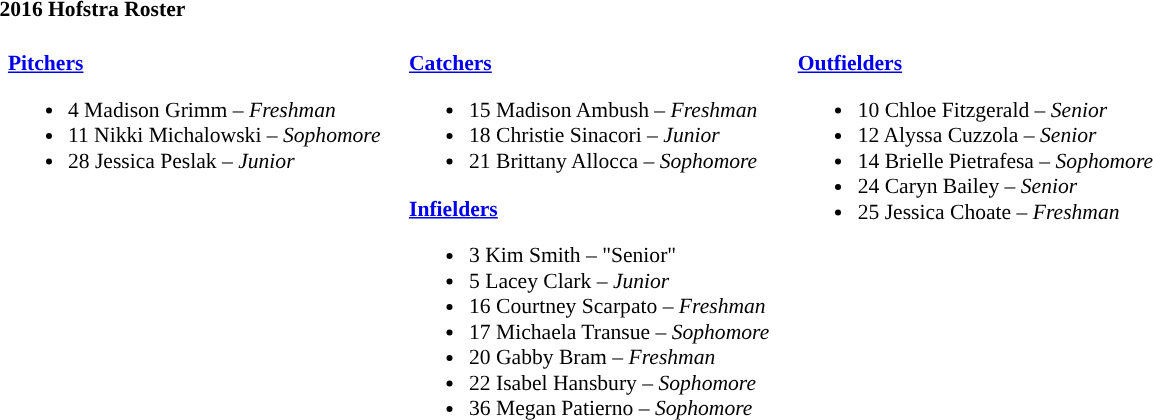<table class="toccolours" style="border-collapse:collapse; font-size:90%;">
<tr>
<td colspan="9"><strong>2016 Hofstra Roster</strong></td>
</tr>
<tr>
</tr>
<tr>
<td width="03"> </td>
<td valign="top"><br><strong><a href='#'>Pitchers</a></strong><ul><li>4 Madison Grimm – <em>Freshman</em></li><li>11 Nikki Michalowski – <em>Sophomore</em></li><li>28 Jessica Peslak – <em>Junior</em></li></ul></td>
<td width="15"> </td>
<td valign="top"><br><strong><a href='#'>Catchers</a></strong><ul><li>15 Madison Ambush – <em>Freshman</em></li><li>18 Christie Sinacori – <em>Junior</em></li><li>21 Brittany Allocca – <em>Sophomore</em></li></ul><strong><a href='#'>Infielders</a></strong><ul><li>3 Kim Smith – "Senior"</li><li>5 Lacey Clark – <em>Junior</em></li><li>16 Courtney Scarpato – <em>Freshman</em></li><li>17 Michaela Transue – <em>Sophomore</em></li><li>20 Gabby Bram – <em>Freshman</em></li><li>22 Isabel Hansbury – <em>Sophomore</em></li><li>36 Megan Patierno – <em>Sophomore</em></li></ul></td>
<td width="15"> </td>
<td valign="top"><br><strong><a href='#'>Outfielders</a></strong><ul><li>10 Chloe Fitzgerald – <em>Senior</em></li><li>12 Alyssa Cuzzola – <em>Senior</em></li><li>14 Brielle Pietrafesa – <em>Sophomore</em></li><li>24 Caryn Bailey – <em>Senior</em></li><li>25 Jessica Choate – <em>Freshman</em></li></ul></td>
<td width="25"> </td>
</tr>
</table>
